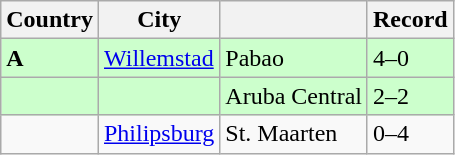<table class="wikitable">
<tr>
<th>Country</th>
<th>City</th>
<th></th>
<th>Record</th>
</tr>
<tr bgcolor="ccffcc">
<td><strong> A</strong></td>
<td><a href='#'>Willemstad</a></td>
<td>Pabao</td>
<td>4–0</td>
</tr>
<tr bgcolor="ccffcc">
<td><strong></strong></td>
<td></td>
<td>Aruba Central</td>
<td>2–2</td>
</tr>
<tr>
<td></td>
<td><a href='#'>Philipsburg</a></td>
<td>St. Maarten</td>
<td>0–4</td>
</tr>
</table>
